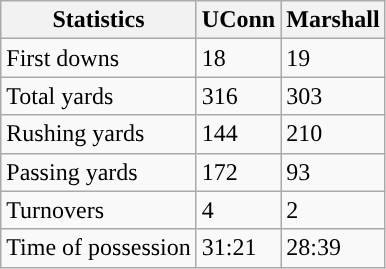<table class="wikitable">
<tr>
<th>Statistics</th>
<th>UConn</th>
<th>Marshall</th>
</tr>
<tr>
<td>First downs</td>
<td>18</td>
<td>19</td>
</tr>
<tr>
<td>Total yards</td>
<td>316</td>
<td>303</td>
</tr>
<tr>
<td>Rushing yards</td>
<td>144</td>
<td>210</td>
</tr>
<tr>
<td>Passing yards</td>
<td>172</td>
<td>93</td>
</tr>
<tr>
<td>Turnovers</td>
<td>4</td>
<td>2</td>
</tr>
<tr>
<td>Time of possession</td>
<td>31:21</td>
<td>28:39</td>
</tr>
</table>
